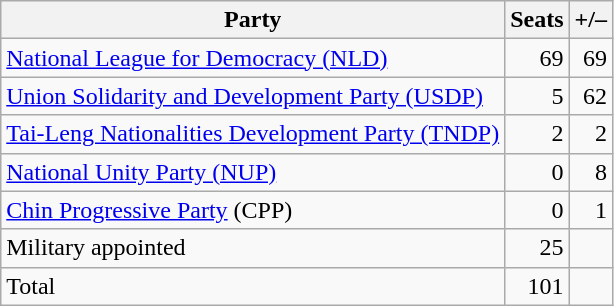<table class=wikitable style=text-align:right>
<tr>
<th>Party</th>
<th>Seats</th>
<th>+/–</th>
</tr>
<tr>
<td align=left><a href='#'>National League for Democracy (NLD)</a></td>
<td>69</td>
<td>69</td>
</tr>
<tr>
<td align=left><a href='#'>Union Solidarity and Development Party (USDP)</a></td>
<td>5</td>
<td>62</td>
</tr>
<tr>
<td align=left><a href='#'>Tai-Leng Nationalities Development Party (TNDP)</a></td>
<td>2</td>
<td>2</td>
</tr>
<tr>
<td align=left><a href='#'>National Unity Party (NUP)</a></td>
<td>0</td>
<td>8</td>
</tr>
<tr>
<td align=left><a href='#'>Chin Progressive Party</a> (CPP)</td>
<td>0</td>
<td>1</td>
</tr>
<tr>
<td align=left>Military appointed</td>
<td>25</td>
<td></td>
</tr>
<tr>
<td align=left>Total</td>
<td>101</td>
<td></td>
</tr>
</table>
